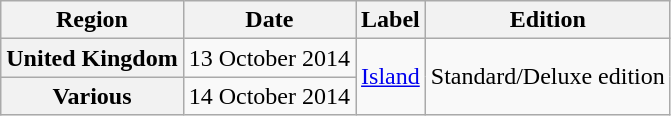<table class="wikitable plainrowheaders">
<tr>
<th>Region</th>
<th>Date</th>
<th>Label</th>
<th>Edition</th>
</tr>
<tr>
<th scope="row">United Kingdom</th>
<td>13 October 2014</td>
<td rowspan="2"><a href='#'>Island</a></td>
<td rowspan="2">Standard/Deluxe edition</td>
</tr>
<tr>
<th scope="row">Various</th>
<td>14 October 2014</td>
</tr>
</table>
